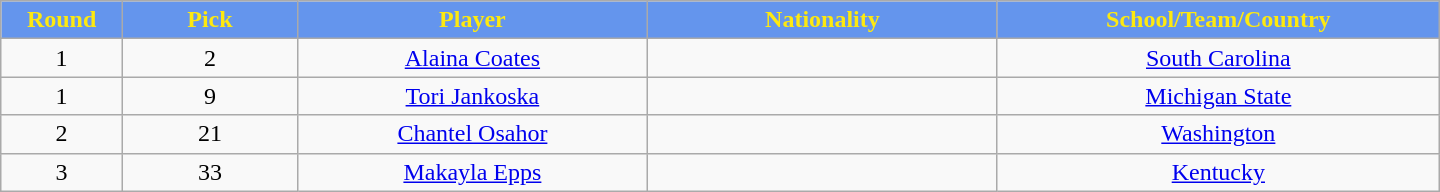<table class="wikitable" style="text-align:center; width:60em">
<tr>
<th style="background:#6495ED; color:#FDE910;" width="2%">Round</th>
<th style="background:#6495ED; color:#FDE910;" width="5%">Pick</th>
<th style="background:#6495ED; color:#FDE910;" width="10%">Player</th>
<th style="background:#6495ED; color:#FDE910;" width="10%">Nationality</th>
<th style="background:#6495ED; color:#FDE910;" width="10%">School/Team/Country</th>
</tr>
<tr>
<td>1</td>
<td>2</td>
<td><a href='#'>Alaina Coates</a></td>
<td></td>
<td><a href='#'>South Carolina</a></td>
</tr>
<tr>
<td>1</td>
<td>9</td>
<td><a href='#'>Tori Jankoska</a></td>
<td></td>
<td><a href='#'>Michigan State</a></td>
</tr>
<tr>
<td>2</td>
<td>21</td>
<td><a href='#'>Chantel Osahor</a></td>
<td></td>
<td><a href='#'>Washington</a></td>
</tr>
<tr>
<td>3</td>
<td>33</td>
<td><a href='#'>Makayla Epps</a></td>
<td></td>
<td><a href='#'>Kentucky</a></td>
</tr>
</table>
